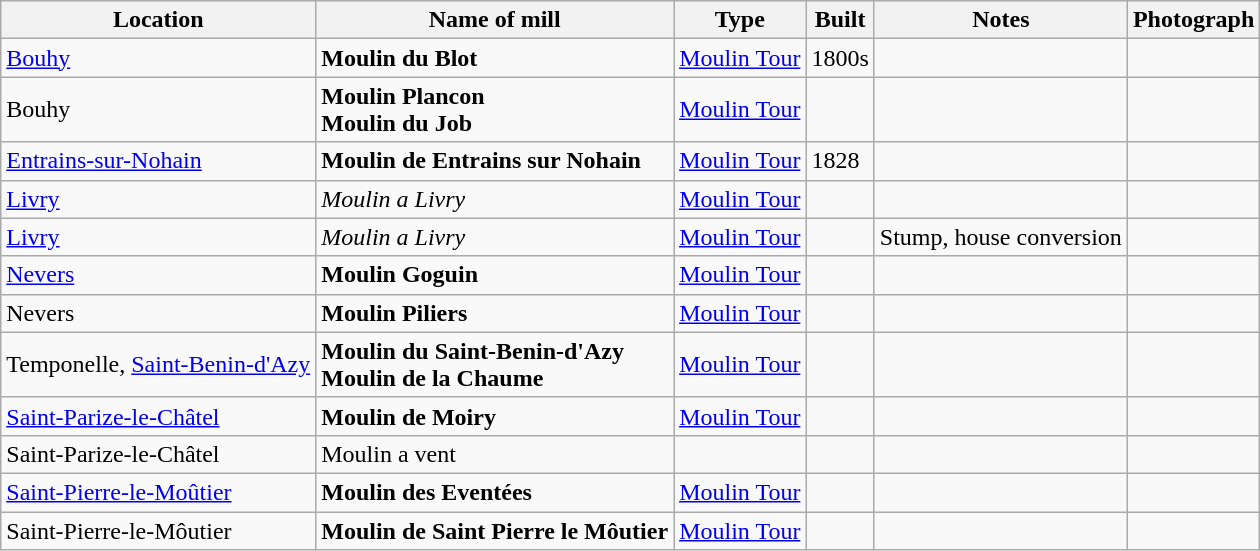<table class="wikitable">
<tr>
<th>Location</th>
<th>Name of mill</th>
<th>Type</th>
<th>Built</th>
<th>Notes</th>
<th>Photograph</th>
</tr>
<tr>
<td><a href='#'>Bouhy</a></td>
<td><strong>Moulin du Blot</strong></td>
<td><a href='#'>Moulin Tour</a></td>
<td>1800s</td>
<td> </td>
<td></td>
</tr>
<tr>
<td>Bouhy</td>
<td><strong>Moulin Plancon<br>Moulin du Job</strong></td>
<td><a href='#'>Moulin Tour</a></td>
<td></td>
<td> </td>
<td></td>
</tr>
<tr>
<td><a href='#'>Entrains-sur-Nohain</a></td>
<td><strong>Moulin de Entrains sur Nohain</strong></td>
<td><a href='#'>Moulin Tour</a></td>
<td>1828</td>
<td></td>
<td></td>
</tr>
<tr>
<td><a href='#'>Livry</a></td>
<td><em>Moulin a Livry</em></td>
<td><a href='#'>Moulin Tour</a></td>
<td></td>
<td> </td>
<td></td>
</tr>
<tr>
<td><a href='#'>Livry</a></td>
<td><em>Moulin a Livry</em></td>
<td><a href='#'>Moulin Tour</a></td>
<td></td>
<td>Stump, house conversion<br> </td>
<td></td>
</tr>
<tr>
<td><a href='#'>Nevers</a></td>
<td><strong>Moulin Goguin</strong></td>
<td><a href='#'>Moulin Tour</a></td>
<td></td>
<td> <br> </td>
<td></td>
</tr>
<tr>
<td>Nevers</td>
<td><strong>Moulin Piliers</strong></td>
<td><a href='#'>Moulin Tour</a></td>
<td></td>
<td> <br> </td>
<td></td>
</tr>
<tr>
<td>Temponelle, <a href='#'>Saint-Benin-d'Azy</a></td>
<td><strong>Moulin du Saint-Benin-d'Azy<br>Moulin de la Chaume</strong></td>
<td><a href='#'>Moulin Tour</a></td>
<td></td>
<td> <br> </td>
<td></td>
</tr>
<tr>
<td><a href='#'>Saint-Parize-le-Châtel</a></td>
<td><strong>Moulin de Moiry</strong></td>
<td><a href='#'>Moulin Tour</a></td>
<td></td>
<td> </td>
<td></td>
</tr>
<tr>
<td>Saint-Parize-le-Châtel</td>
<td>Moulin a vent</td>
<td></td>
<td></td>
<td> </td>
<td></td>
</tr>
<tr>
<td><a href='#'>Saint-Pierre-le-Moûtier</a></td>
<td><strong>Moulin des Eventées</strong></td>
<td><a href='#'>Moulin Tour</a></td>
<td></td>
<td> <br> </td>
<td></td>
</tr>
<tr>
<td>Saint-Pierre-le-Môutier</td>
<td><strong>Moulin de Saint Pierre le Môutier</strong></td>
<td><a href='#'>Moulin Tour</a></td>
<td></td>
<td> </td>
<td></td>
</tr>
</table>
